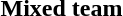<table>
<tr>
<th rowspan=2 style="text-align:left;">Mixed team<br></th>
<td rowspan=2></td>
<td rowspan=2></td>
<td></td>
</tr>
<tr>
<td></td>
</tr>
</table>
